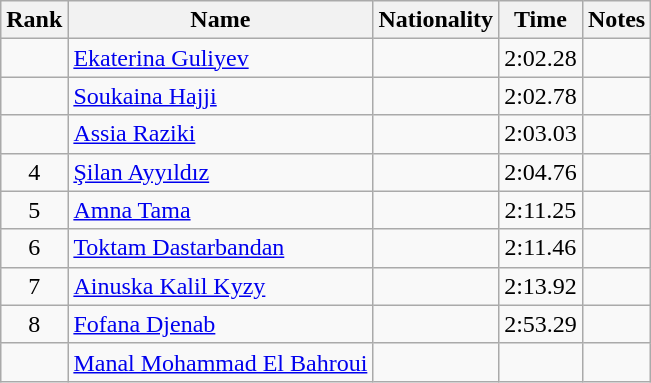<table class="wikitable sortable" style="text-align:center">
<tr>
<th>Rank</th>
<th>Name</th>
<th>Nationality</th>
<th>Time</th>
<th>Notes</th>
</tr>
<tr>
<td></td>
<td align=left><a href='#'>Ekaterina Guliyev</a></td>
<td align=left></td>
<td>2:02.28</td>
<td></td>
</tr>
<tr>
<td></td>
<td align=left><a href='#'>Soukaina Hajji</a></td>
<td align=left></td>
<td>2:02.78</td>
<td></td>
</tr>
<tr>
<td></td>
<td align=left><a href='#'>Assia Raziki</a></td>
<td align=left></td>
<td>2:03.03</td>
<td></td>
</tr>
<tr>
<td>4</td>
<td align=left><a href='#'>Şilan Ayyıldız</a></td>
<td align=left></td>
<td>2:04.76</td>
<td></td>
</tr>
<tr>
<td>5</td>
<td align=left><a href='#'>Amna Tama</a></td>
<td align=left></td>
<td>2:11.25</td>
<td></td>
</tr>
<tr>
<td>6</td>
<td align=left><a href='#'>Toktam Dastarbandan</a></td>
<td align=left></td>
<td>2:11.46</td>
<td></td>
</tr>
<tr>
<td>7</td>
<td align=left><a href='#'>Ainuska Kalil Kyzy</a></td>
<td align=left></td>
<td>2:13.92</td>
<td></td>
</tr>
<tr>
<td>8</td>
<td align=left><a href='#'>Fofana Djenab</a></td>
<td align=left></td>
<td>2:53.29</td>
<td></td>
</tr>
<tr>
<td></td>
<td align=left><a href='#'>Manal Mohammad El Bahroui</a></td>
<td align=left></td>
<td></td>
<td></td>
</tr>
</table>
